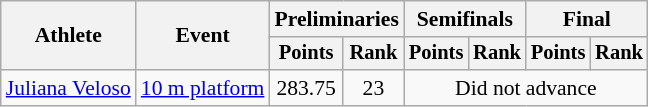<table class="wikitable" style="font-size:90%">
<tr>
<th rowspan="2">Athlete</th>
<th rowspan="2">Event</th>
<th colspan=2>Preliminaries</th>
<th colspan=2>Semifinals</th>
<th colspan=2>Final</th>
</tr>
<tr style="font-size:95%">
<th>Points</th>
<th>Rank</th>
<th>Points</th>
<th>Rank</th>
<th>Points</th>
<th>Rank</th>
</tr>
<tr align=center>
<td align=left><a href='#'>Juliana Veloso</a></td>
<td align=left><a href='#'>10 m platform</a></td>
<td>283.75</td>
<td>23</td>
<td colspan=4>Did not advance</td>
</tr>
</table>
